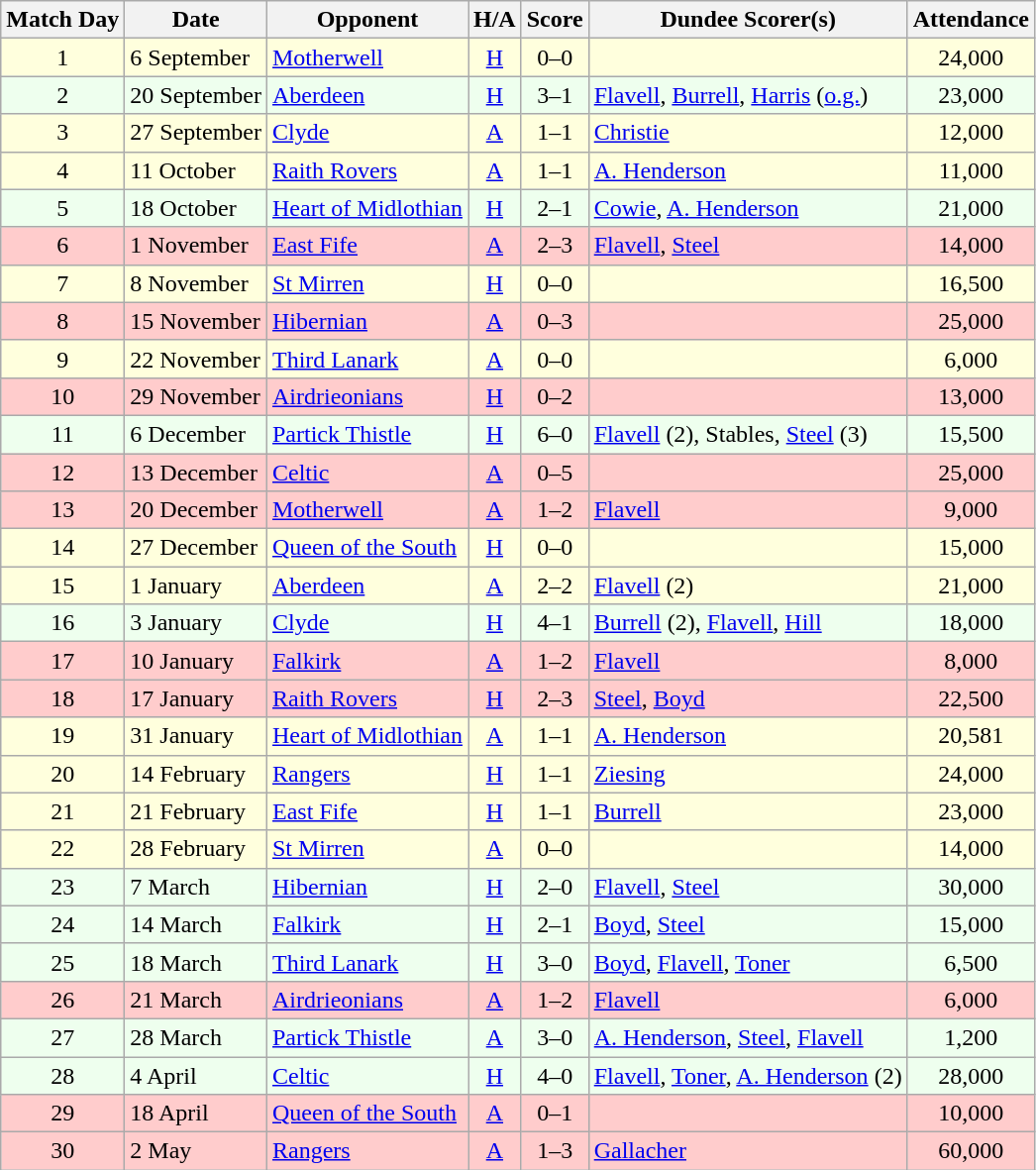<table class="wikitable" style="text-align:center">
<tr>
<th>Match Day</th>
<th>Date</th>
<th>Opponent</th>
<th>H/A</th>
<th>Score</th>
<th>Dundee Scorer(s)</th>
<th>Attendance</th>
</tr>
<tr bgcolor="#FFFFDD">
<td>1</td>
<td align="left">6 September</td>
<td align="left"><a href='#'>Motherwell</a></td>
<td><a href='#'>H</a></td>
<td>0–0</td>
<td align="left"></td>
<td>24,000</td>
</tr>
<tr bgcolor="#EEFFEE">
<td>2</td>
<td align="left">20 September</td>
<td align="left"><a href='#'>Aberdeen</a></td>
<td><a href='#'>H</a></td>
<td>3–1</td>
<td align="left"><a href='#'>Flavell</a>, <a href='#'>Burrell</a>, <a href='#'>Harris</a> (<a href='#'>o.g.</a>)</td>
<td>23,000</td>
</tr>
<tr bgcolor="#FFFFDD">
<td>3</td>
<td align="left">27 September</td>
<td align="left"><a href='#'>Clyde</a></td>
<td><a href='#'>A</a></td>
<td>1–1</td>
<td align="left"><a href='#'>Christie</a></td>
<td>12,000</td>
</tr>
<tr bgcolor="#FFFFDD">
<td>4</td>
<td align="left">11 October</td>
<td align="left"><a href='#'>Raith Rovers</a></td>
<td><a href='#'>A</a></td>
<td>1–1</td>
<td align="left"><a href='#'>A. Henderson</a></td>
<td>11,000</td>
</tr>
<tr bgcolor="#EEFFEE">
<td>5</td>
<td align="left">18 October</td>
<td align="left"><a href='#'>Heart of Midlothian</a></td>
<td><a href='#'>H</a></td>
<td>2–1</td>
<td align="left"><a href='#'>Cowie</a>, <a href='#'>A. Henderson</a></td>
<td>21,000</td>
</tr>
<tr bgcolor="#FFCCCC">
<td>6</td>
<td align="left">1 November</td>
<td align="left"><a href='#'>East Fife</a></td>
<td><a href='#'>A</a></td>
<td>2–3</td>
<td align="left"><a href='#'>Flavell</a>, <a href='#'>Steel</a></td>
<td>14,000</td>
</tr>
<tr bgcolor="#FFFFDD">
<td>7</td>
<td align="left">8 November</td>
<td align="left"><a href='#'>St Mirren</a></td>
<td><a href='#'>H</a></td>
<td>0–0</td>
<td align="left"></td>
<td>16,500</td>
</tr>
<tr bgcolor="#FFCCCC">
<td>8</td>
<td align="left">15 November</td>
<td align="left"><a href='#'>Hibernian</a></td>
<td><a href='#'>A</a></td>
<td>0–3</td>
<td align="left"></td>
<td>25,000</td>
</tr>
<tr bgcolor="#FFFFDD">
<td>9</td>
<td align="left">22 November</td>
<td align="left"><a href='#'>Third Lanark</a></td>
<td><a href='#'>A</a></td>
<td>0–0</td>
<td align="left"></td>
<td>6,000</td>
</tr>
<tr bgcolor="#FFCCCC">
<td>10</td>
<td align="left">29 November</td>
<td align="left"><a href='#'>Airdrieonians</a></td>
<td><a href='#'>H</a></td>
<td>0–2</td>
<td align="left"></td>
<td>13,000</td>
</tr>
<tr bgcolor="#EEFFEE">
<td>11</td>
<td align="left">6 December</td>
<td align="left"><a href='#'>Partick Thistle</a></td>
<td><a href='#'>H</a></td>
<td>6–0</td>
<td align="left"><a href='#'>Flavell</a> (2), Stables, <a href='#'>Steel</a> (3)</td>
<td>15,500</td>
</tr>
<tr bgcolor="#FFCCCC">
<td>12</td>
<td align="left">13 December</td>
<td align="left"><a href='#'>Celtic</a></td>
<td><a href='#'>A</a></td>
<td>0–5</td>
<td align="left"></td>
<td>25,000</td>
</tr>
<tr bgcolor="#FFCCCC">
<td>13</td>
<td align="left">20 December</td>
<td align="left"><a href='#'>Motherwell</a></td>
<td><a href='#'>A</a></td>
<td>1–2</td>
<td align="left"><a href='#'>Flavell</a></td>
<td>9,000</td>
</tr>
<tr bgcolor="#FFFFDD">
<td>14</td>
<td align="left">27 December</td>
<td align="left"><a href='#'>Queen of the South</a></td>
<td><a href='#'>H</a></td>
<td>0–0</td>
<td align="left"></td>
<td>15,000</td>
</tr>
<tr bgcolor="#FFFFDD">
<td>15</td>
<td align="left">1 January</td>
<td align="left"><a href='#'>Aberdeen</a></td>
<td><a href='#'>A</a></td>
<td>2–2</td>
<td align="left"><a href='#'>Flavell</a> (2)</td>
<td>21,000</td>
</tr>
<tr bgcolor="#EEFFEE">
<td>16</td>
<td align="left">3 January</td>
<td align="left"><a href='#'>Clyde</a></td>
<td><a href='#'>H</a></td>
<td>4–1</td>
<td align="left"><a href='#'>Burrell</a> (2), <a href='#'>Flavell</a>, <a href='#'>Hill</a></td>
<td>18,000</td>
</tr>
<tr bgcolor="#FFCCCC">
<td>17</td>
<td align="left">10 January</td>
<td align="left"><a href='#'>Falkirk</a></td>
<td><a href='#'>A</a></td>
<td>1–2</td>
<td align="left"><a href='#'>Flavell</a></td>
<td>8,000</td>
</tr>
<tr bgcolor="#FFCCCC">
<td>18</td>
<td align="left">17 January</td>
<td align="left"><a href='#'>Raith Rovers</a></td>
<td><a href='#'>H</a></td>
<td>2–3</td>
<td align="left"><a href='#'>Steel</a>, <a href='#'>Boyd</a></td>
<td>22,500</td>
</tr>
<tr bgcolor="#FFFFDD">
<td>19</td>
<td align="left">31 January</td>
<td align="left"><a href='#'>Heart of Midlothian</a></td>
<td><a href='#'>A</a></td>
<td>1–1</td>
<td align="left"><a href='#'>A. Henderson</a></td>
<td>20,581</td>
</tr>
<tr bgcolor="#FFFFDD">
<td>20</td>
<td align="left">14 February</td>
<td align="left"><a href='#'>Rangers</a></td>
<td><a href='#'>H</a></td>
<td>1–1</td>
<td align="left"><a href='#'>Ziesing</a></td>
<td>24,000</td>
</tr>
<tr bgcolor="#FFFFDD">
<td>21</td>
<td align="left">21 February</td>
<td align="left"><a href='#'>East Fife</a></td>
<td><a href='#'>H</a></td>
<td>1–1</td>
<td align="left"><a href='#'>Burrell</a></td>
<td>23,000</td>
</tr>
<tr bgcolor="#FFFFDD">
<td>22</td>
<td align="left">28 February</td>
<td align="left"><a href='#'>St Mirren</a></td>
<td><a href='#'>A</a></td>
<td>0–0</td>
<td align="left"></td>
<td>14,000</td>
</tr>
<tr bgcolor="#EEFFEE">
<td>23</td>
<td align="left">7 March</td>
<td align="left"><a href='#'>Hibernian</a></td>
<td><a href='#'>H</a></td>
<td>2–0</td>
<td align="left"><a href='#'>Flavell</a>, <a href='#'>Steel</a></td>
<td>30,000</td>
</tr>
<tr bgcolor="#EEFFEE">
<td>24</td>
<td align="left">14 March</td>
<td align="left"><a href='#'>Falkirk</a></td>
<td><a href='#'>H</a></td>
<td>2–1</td>
<td align="left"><a href='#'>Boyd</a>, <a href='#'>Steel</a></td>
<td>15,000</td>
</tr>
<tr bgcolor="#EEFFEE">
<td>25</td>
<td align="left">18 March</td>
<td align="left"><a href='#'>Third Lanark</a></td>
<td><a href='#'>H</a></td>
<td>3–0</td>
<td align="left"><a href='#'>Boyd</a>, <a href='#'>Flavell</a>, <a href='#'>Toner</a></td>
<td>6,500</td>
</tr>
<tr bgcolor="#FFCCCC">
<td>26</td>
<td align="left">21 March</td>
<td align="left"><a href='#'>Airdrieonians</a></td>
<td><a href='#'>A</a></td>
<td>1–2</td>
<td align="left"><a href='#'>Flavell</a></td>
<td>6,000</td>
</tr>
<tr bgcolor="#EEFFEE">
<td>27</td>
<td align="left">28 March</td>
<td align="left"><a href='#'>Partick Thistle</a></td>
<td><a href='#'>A</a></td>
<td>3–0</td>
<td align="left"><a href='#'>A. Henderson</a>, <a href='#'>Steel</a>, <a href='#'>Flavell</a></td>
<td>1,200</td>
</tr>
<tr bgcolor="#EEFFEE">
<td>28</td>
<td align="left">4 April</td>
<td align="left"><a href='#'>Celtic</a></td>
<td><a href='#'>H</a></td>
<td>4–0</td>
<td align="left"><a href='#'>Flavell</a>, <a href='#'>Toner</a>, <a href='#'>A. Henderson</a> (2)</td>
<td>28,000</td>
</tr>
<tr bgcolor="#FFCCCC">
<td>29</td>
<td align="left">18 April</td>
<td align="left"><a href='#'>Queen of the South</a></td>
<td><a href='#'>A</a></td>
<td>0–1</td>
<td align="left"></td>
<td>10,000</td>
</tr>
<tr bgcolor="#FFCCCC">
<td>30</td>
<td align="left">2 May</td>
<td align="left"><a href='#'>Rangers</a></td>
<td><a href='#'>A</a></td>
<td>1–3</td>
<td align="left"><a href='#'>Gallacher</a></td>
<td>60,000</td>
</tr>
</table>
